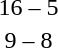<table style="text-align:center">
<tr>
<th width=200></th>
<th width=100></th>
<th width=200></th>
</tr>
<tr>
<td align=right><strong></strong></td>
<td>16 – 5</td>
<td align=left></td>
</tr>
<tr>
<td align=right><strong></strong></td>
<td>9 – 8</td>
<td align=left></td>
</tr>
</table>
